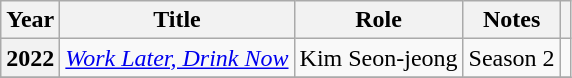<table class="wikitable plainrowheaders">
<tr>
<th scope="col">Year</th>
<th scope="col">Title</th>
<th scope="col">Role</th>
<th scope="col">Notes</th>
<th scope="col" class="unsortable"></th>
</tr>
<tr>
<th scope="row">2022</th>
<td><em><a href='#'>Work Later, Drink Now</a></em></td>
<td>Kim Seon-jeong</td>
<td>Season 2</td>
<td></td>
</tr>
<tr>
</tr>
</table>
